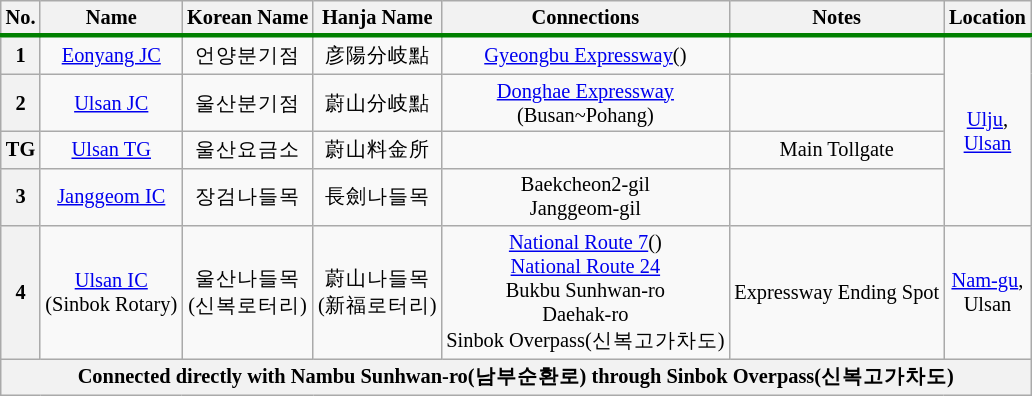<table class="wikitable" style="font-size: 85%; text-align: center;">
<tr style="border-bottom:solid 0.25em green;">
<th>No.</th>
<th>Name</th>
<th>Korean Name</th>
<th>Hanja Name</th>
<th>Connections</th>
<th>Notes</th>
<th>Location</th>
</tr>
<tr>
<th>1</th>
<td><a href='#'>Eonyang JC</a></td>
<td>언양분기점</td>
<td>彦陽分岐點</td>
<td> <a href='#'>Gyeongbu Expressway</a>()</td>
<td></td>
<td rowspan="4"><a href='#'>Ulju</a>,<br> <a href='#'>Ulsan</a></td>
</tr>
<tr>
<th>2</th>
<td><a href='#'>Ulsan JC</a></td>
<td>울산분기점</td>
<td>蔚山分岐點</td>
<td> <a href='#'>Donghae Expressway</a><br>(Busan~Pohang)</td>
<td></td>
</tr>
<tr>
<th>TG</th>
<td><a href='#'>Ulsan TG</a></td>
<td>울산요금소</td>
<td>蔚山料金所</td>
<td></td>
<td>Main Tollgate</td>
</tr>
<tr>
<th>3</th>
<td><a href='#'>Janggeom IC</a></td>
<td>장검나들목</td>
<td>長劍나들목</td>
<td>Baekcheon2-gil<br>Janggeom-gil</td>
<td></td>
</tr>
<tr>
<th>4</th>
<td><a href='#'>Ulsan IC</a><br>(Sinbok Rotary)</td>
<td>울산나들목<br>(신복로터리)</td>
<td>蔚山나들목<br>(新福로터리)</td>
<td> <a href='#'>National Route 7</a>()<br> <a href='#'>National Route 24</a><br>Bukbu Sunhwan-ro<br>Daehak-ro<br>Sinbok Overpass(신복고가차도)</td>
<td>Expressway Ending Spot</td>
<td><a href='#'>Nam-gu</a>,<br>Ulsan</td>
</tr>
<tr>
<th colspan="7">Connected directly with Nambu Sunhwan-ro(남부순환로) through Sinbok Overpass(신복고가차도)</th>
</tr>
</table>
